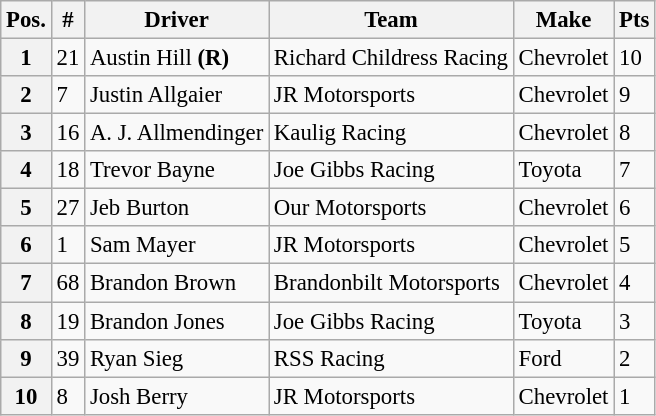<table class="wikitable" style="font-size:95%">
<tr>
<th>Pos.</th>
<th>#</th>
<th>Driver</th>
<th>Team</th>
<th>Make</th>
<th>Pts</th>
</tr>
<tr>
<th>1</th>
<td>21</td>
<td>Austin Hill <strong>(R)</strong></td>
<td>Richard Childress Racing</td>
<td>Chevrolet</td>
<td>10</td>
</tr>
<tr>
<th>2</th>
<td>7</td>
<td>Justin Allgaier</td>
<td>JR Motorsports</td>
<td>Chevrolet</td>
<td>9</td>
</tr>
<tr>
<th>3</th>
<td>16</td>
<td>A. J. Allmendinger</td>
<td>Kaulig Racing</td>
<td>Chevrolet</td>
<td>8</td>
</tr>
<tr>
<th>4</th>
<td>18</td>
<td>Trevor Bayne</td>
<td>Joe Gibbs Racing</td>
<td>Toyota</td>
<td>7</td>
</tr>
<tr>
<th>5</th>
<td>27</td>
<td>Jeb Burton</td>
<td>Our Motorsports</td>
<td>Chevrolet</td>
<td>6</td>
</tr>
<tr>
<th>6</th>
<td>1</td>
<td>Sam Mayer</td>
<td>JR Motorsports</td>
<td>Chevrolet</td>
<td>5</td>
</tr>
<tr>
<th>7</th>
<td>68</td>
<td>Brandon Brown</td>
<td>Brandonbilt Motorsports</td>
<td>Chevrolet</td>
<td>4</td>
</tr>
<tr>
<th>8</th>
<td>19</td>
<td>Brandon Jones</td>
<td>Joe Gibbs Racing</td>
<td>Toyota</td>
<td>3</td>
</tr>
<tr>
<th>9</th>
<td>39</td>
<td>Ryan Sieg</td>
<td>RSS Racing</td>
<td>Ford</td>
<td>2</td>
</tr>
<tr>
<th>10</th>
<td>8</td>
<td>Josh Berry</td>
<td>JR Motorsports</td>
<td>Chevrolet</td>
<td>1</td>
</tr>
</table>
